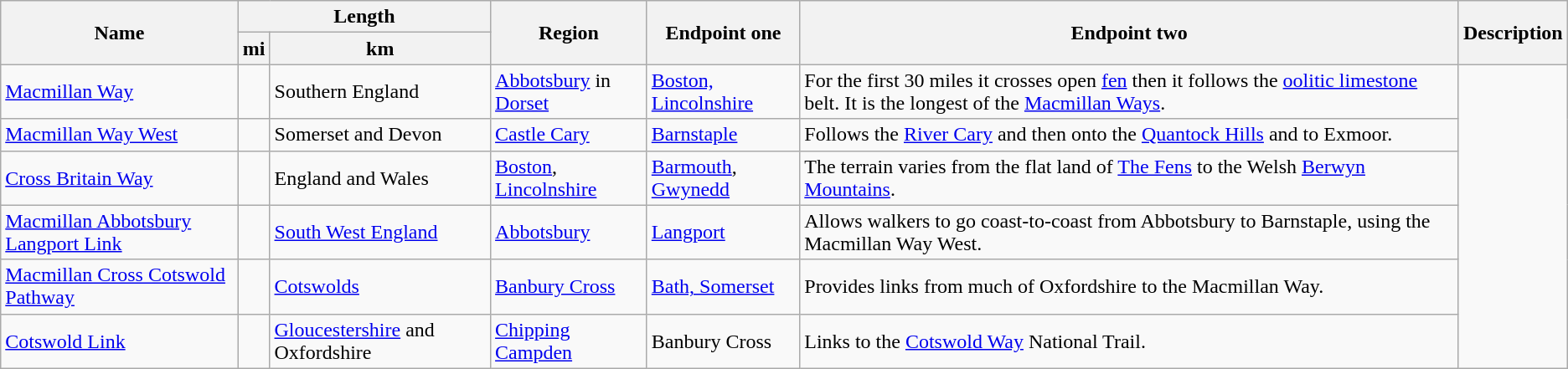<table class="wikitable sortable">
<tr>
<th rowspan=2>Name</th>
<th colspan=2>Length</th>
<th rowspan=2>Region</th>
<th rowspan=2>Endpoint one</th>
<th rowspan=2>Endpoint two</th>
<th rowspan=2>Description</th>
</tr>
<tr>
<th>mi</th>
<th>km</th>
</tr>
<tr>
<td><a href='#'>Macmillan Way</a></td>
<td></td>
<td>Southern England</td>
<td><a href='#'>Abbotsbury</a> in <a href='#'>Dorset</a></td>
<td><a href='#'>Boston, Lincolnshire</a></td>
<td>For the first 30 miles it crosses open <a href='#'>fen</a> then it follows the <a href='#'>oolitic limestone</a> belt. It is the longest of the <a href='#'>Macmillan Ways</a>.</td>
</tr>
<tr>
<td><a href='#'>Macmillan Way West</a></td>
<td></td>
<td>Somerset and Devon</td>
<td><a href='#'>Castle Cary</a></td>
<td><a href='#'>Barnstaple</a></td>
<td>Follows the <a href='#'>River Cary</a> and then onto the <a href='#'>Quantock Hills</a> and to Exmoor.</td>
</tr>
<tr>
<td><a href='#'>Cross Britain Way</a></td>
<td></td>
<td>England and Wales</td>
<td><a href='#'>Boston</a>, <a href='#'>Lincolnshire</a></td>
<td><a href='#'>Barmouth</a>, <a href='#'>Gwynedd</a></td>
<td>The terrain varies from the flat land of <a href='#'>The Fens</a> to the Welsh <a href='#'>Berwyn Mountains</a>.</td>
</tr>
<tr>
<td><a href='#'>Macmillan Abbotsbury Langport Link</a></td>
<td></td>
<td><a href='#'>South West England</a></td>
<td><a href='#'>Abbotsbury</a></td>
<td><a href='#'>Langport</a></td>
<td>Allows walkers to go  coast-to-coast from Abbotsbury to Barnstaple, using the Macmillan Way West.</td>
</tr>
<tr>
<td><a href='#'>Macmillan Cross Cotswold Pathway</a></td>
<td></td>
<td><a href='#'>Cotswolds</a></td>
<td><a href='#'>Banbury Cross</a></td>
<td><a href='#'>Bath, Somerset</a></td>
<td>Provides links from much of Oxfordshire to the Macmillan Way.</td>
</tr>
<tr>
<td><a href='#'>Cotswold Link</a></td>
<td></td>
<td><a href='#'>Gloucestershire</a> and Oxfordshire</td>
<td><a href='#'>Chipping Campden</a></td>
<td>Banbury Cross</td>
<td>Links to the <a href='#'>Cotswold Way</a> National Trail.</td>
</tr>
</table>
